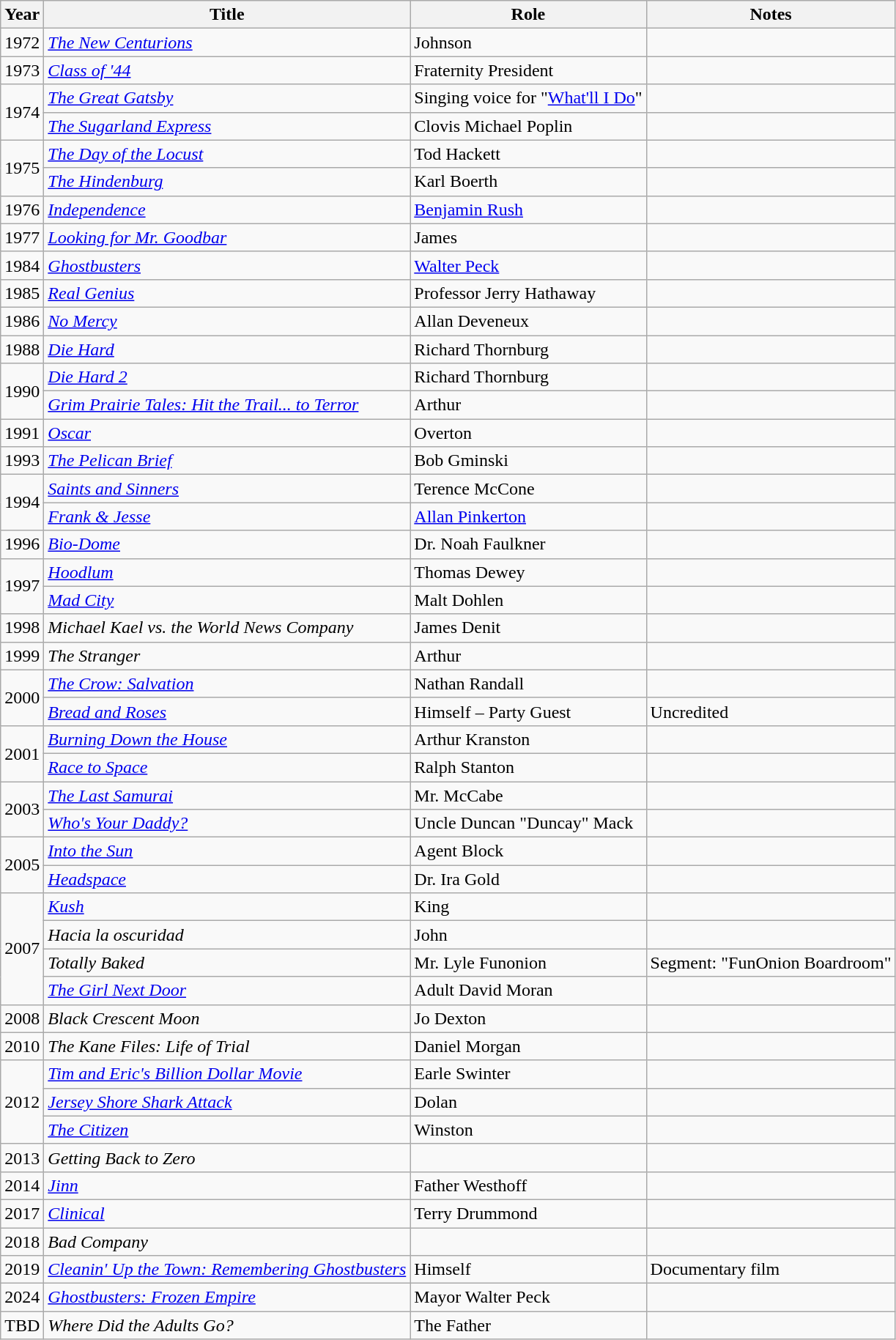<table class="wikitable sortable">
<tr>
<th>Year</th>
<th>Title</th>
<th>Role</th>
<th>Notes</th>
</tr>
<tr>
<td>1972</td>
<td><em><a href='#'>The New Centurions</a></em></td>
<td>Johnson</td>
<td></td>
</tr>
<tr>
<td>1973</td>
<td><em><a href='#'>Class of '44</a></em></td>
<td>Fraternity President</td>
<td></td>
</tr>
<tr>
<td rowspan="2">1974</td>
<td><em><a href='#'>The Great Gatsby</a></em></td>
<td>Singing voice for "<a href='#'>What'll I Do</a>"</td>
<td></td>
</tr>
<tr>
<td><em><a href='#'>The Sugarland Express</a></em></td>
<td>Clovis Michael Poplin</td>
<td></td>
</tr>
<tr>
<td rowspan="2">1975</td>
<td><em><a href='#'>The Day of the Locust</a></em></td>
<td>Tod Hackett</td>
<td></td>
</tr>
<tr>
<td><em><a href='#'>The Hindenburg</a></em></td>
<td>Karl Boerth</td>
<td></td>
</tr>
<tr>
<td>1976</td>
<td><em><a href='#'>Independence</a></em></td>
<td><a href='#'>Benjamin Rush</a></td>
<td></td>
</tr>
<tr>
<td>1977</td>
<td><em><a href='#'>Looking for Mr. Goodbar</a></em></td>
<td>James</td>
<td></td>
</tr>
<tr>
<td>1984</td>
<td><em><a href='#'>Ghostbusters</a></em></td>
<td><a href='#'>Walter Peck</a></td>
<td></td>
</tr>
<tr>
<td>1985</td>
<td><em><a href='#'>Real Genius</a></em></td>
<td>Professor Jerry Hathaway</td>
<td></td>
</tr>
<tr>
<td>1986</td>
<td><em><a href='#'>No Mercy</a></em></td>
<td>Allan Deveneux</td>
<td></td>
</tr>
<tr>
<td>1988</td>
<td><em><a href='#'>Die Hard</a></em></td>
<td>Richard Thornburg</td>
<td></td>
</tr>
<tr>
<td rowspan="2">1990</td>
<td><em><a href='#'>Die Hard 2</a></em></td>
<td>Richard Thornburg</td>
<td></td>
</tr>
<tr>
<td><em><a href='#'>Grim Prairie Tales: Hit the Trail... to Terror</a></em></td>
<td>Arthur</td>
<td></td>
</tr>
<tr>
<td>1991</td>
<td><em><a href='#'>Oscar</a></em></td>
<td>Overton</td>
<td></td>
</tr>
<tr>
<td>1993</td>
<td><em><a href='#'>The Pelican Brief</a></em></td>
<td>Bob Gminski</td>
<td></td>
</tr>
<tr>
<td rowspan="2">1994</td>
<td><em><a href='#'>Saints and Sinners</a></em></td>
<td>Terence McCone</td>
<td></td>
</tr>
<tr>
<td><em><a href='#'>Frank & Jesse</a></em></td>
<td><a href='#'>Allan Pinkerton</a></td>
<td></td>
</tr>
<tr>
<td>1996</td>
<td><em><a href='#'>Bio-Dome</a></em></td>
<td>Dr. Noah Faulkner</td>
<td></td>
</tr>
<tr>
<td rowspan="2">1997</td>
<td><em><a href='#'>Hoodlum</a></em></td>
<td>Thomas Dewey</td>
<td></td>
</tr>
<tr>
<td><em><a href='#'>Mad City</a></em></td>
<td>Malt Dohlen</td>
<td></td>
</tr>
<tr>
<td>1998</td>
<td><em>Michael Kael vs. the World News Company</em></td>
<td>James Denit</td>
<td></td>
</tr>
<tr>
<td>1999</td>
<td><em>The Stranger</em></td>
<td>Arthur</td>
<td></td>
</tr>
<tr>
<td rowspan="2">2000</td>
<td><em><a href='#'>The Crow: Salvation</a></em></td>
<td>Nathan Randall</td>
<td></td>
</tr>
<tr>
<td><em><a href='#'>Bread and Roses</a></em></td>
<td>Himself – Party Guest</td>
<td>Uncredited</td>
</tr>
<tr>
<td rowspan="2">2001</td>
<td><em><a href='#'>Burning Down the House</a></em></td>
<td>Arthur Kranston</td>
<td></td>
</tr>
<tr>
<td><em><a href='#'>Race to Space</a></em></td>
<td>Ralph Stanton</td>
<td></td>
</tr>
<tr>
<td rowspan="2">2003</td>
<td><em><a href='#'>The Last Samurai</a></em></td>
<td>Mr. McCabe</td>
<td></td>
</tr>
<tr>
<td><em><a href='#'>Who's Your Daddy?</a></em></td>
<td>Uncle Duncan "Duncay" Mack</td>
<td></td>
</tr>
<tr>
<td rowspan="2">2005</td>
<td><em><a href='#'>Into the Sun</a></em></td>
<td>Agent Block</td>
<td></td>
</tr>
<tr>
<td><em><a href='#'>Headspace</a></em></td>
<td>Dr. Ira Gold</td>
<td></td>
</tr>
<tr>
<td rowspan="4">2007</td>
<td><em><a href='#'>Kush</a></em></td>
<td>King</td>
<td></td>
</tr>
<tr>
<td><em>Hacia la oscuridad</em></td>
<td>John</td>
<td></td>
</tr>
<tr>
<td><em>Totally Baked</em></td>
<td>Mr. Lyle Funonion</td>
<td>Segment: "FunOnion Boardroom"</td>
</tr>
<tr>
<td><em><a href='#'>The Girl Next Door</a></em></td>
<td>Adult David Moran</td>
<td></td>
</tr>
<tr>
<td>2008</td>
<td><em>Black Crescent Moon</em></td>
<td>Jo Dexton</td>
<td></td>
</tr>
<tr>
<td>2010</td>
<td><em>The Kane Files: Life of Trial</em></td>
<td>Daniel Morgan</td>
<td></td>
</tr>
<tr>
<td rowspan="3">2012</td>
<td><em><a href='#'>Tim and Eric's Billion Dollar Movie</a></em></td>
<td>Earle Swinter</td>
<td></td>
</tr>
<tr>
<td><em><a href='#'>Jersey Shore Shark Attack</a></em></td>
<td>Dolan</td>
<td></td>
</tr>
<tr>
<td><em><a href='#'>The Citizen</a></em></td>
<td>Winston</td>
<td></td>
</tr>
<tr>
<td>2013</td>
<td><em>Getting Back to Zero</em></td>
<td></td>
<td></td>
</tr>
<tr>
<td>2014</td>
<td><em><a href='#'>Jinn</a></em></td>
<td>Father Westhoff</td>
<td></td>
</tr>
<tr>
<td>2017</td>
<td><em><a href='#'>Clinical</a></em></td>
<td>Terry Drummond</td>
<td></td>
</tr>
<tr>
<td>2018</td>
<td><em>Bad Company</em></td>
<td></td>
<td></td>
</tr>
<tr>
<td>2019</td>
<td><em><a href='#'>Cleanin' Up the Town: Remembering Ghostbusters</a></em></td>
<td>Himself</td>
<td>Documentary film</td>
</tr>
<tr>
<td>2024</td>
<td><em><a href='#'>Ghostbusters: Frozen Empire</a></em></td>
<td>Mayor Walter Peck</td>
<td></td>
</tr>
<tr>
<td>TBD</td>
<td><em>Where Did the Adults Go?</em></td>
<td>The Father</td>
<td></td>
</tr>
</table>
